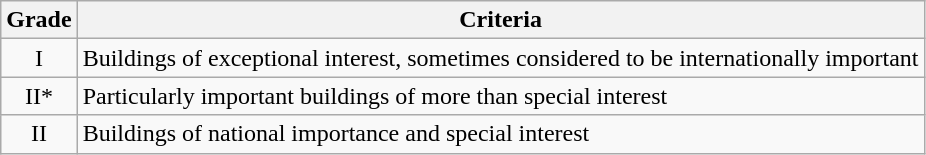<table class="wikitable">
<tr>
<th>Grade</th>
<th>Criteria</th>
</tr>
<tr>
<td align="center" >I</td>
<td>Buildings of exceptional interest, sometimes considered to be internationally important</td>
</tr>
<tr>
<td align="center" >II*</td>
<td>Particularly important buildings of more than special interest</td>
</tr>
<tr>
<td align="center" >II</td>
<td>Buildings of national importance and special interest</td>
</tr>
</table>
